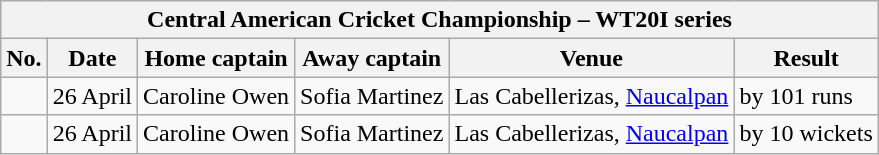<table class="wikitable">
<tr>
<th colspan="8">Central American Cricket Championship – WT20I series</th>
</tr>
<tr>
<th>No.</th>
<th>Date</th>
<th>Home captain</th>
<th>Away captain</th>
<th>Venue</th>
<th>Result</th>
</tr>
<tr>
<td></td>
<td>26 April</td>
<td>Caroline Owen</td>
<td>Sofia Martinez</td>
<td>Las Cabellerizas, <a href='#'>Naucalpan</a></td>
<td> by 101 runs</td>
</tr>
<tr>
<td></td>
<td>26 April</td>
<td>Caroline Owen</td>
<td>Sofia Martinez</td>
<td>Las Cabellerizas, <a href='#'>Naucalpan</a></td>
<td> by 10 wickets</td>
</tr>
</table>
